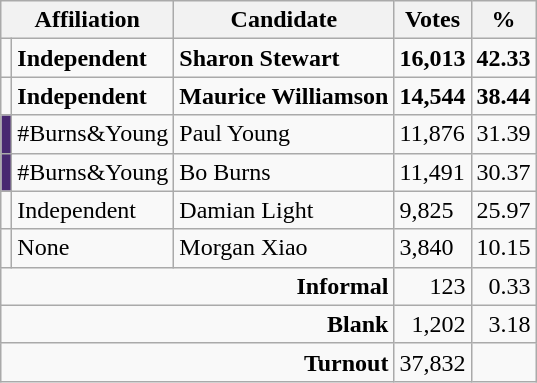<table class="wikitable col4right col5right">
<tr>
<th colspan="2">Affiliation</th>
<th>Candidate</th>
<th>Votes</th>
<th>%</th>
</tr>
<tr>
<td></td>
<td><strong>Independent</strong></td>
<td><strong>Sharon Stewart</strong></td>
<td><strong>16,013</strong></td>
<td><strong>42.33</strong></td>
</tr>
<tr>
<td></td>
<td><strong>Independent</strong></td>
<td><strong>Maurice Williamson</strong></td>
<td><strong>14,544</strong></td>
<td><strong>38.44</strong></td>
</tr>
<tr>
<td style="background:#482871"></td>
<td>#Burns&Young</td>
<td>Paul Young</td>
<td>11,876</td>
<td>31.39</td>
</tr>
<tr>
<td style="background:#482871"></td>
<td>#Burns&Young</td>
<td>Bo Burns</td>
<td>11,491</td>
<td>30.37</td>
</tr>
<tr>
<td></td>
<td>Independent</td>
<td>Damian Light</td>
<td>9,825</td>
<td>25.97</td>
</tr>
<tr>
<td></td>
<td>None</td>
<td>Morgan Xiao</td>
<td>3,840</td>
<td>10.15</td>
</tr>
<tr>
<td colspan="3" style="text-align:right"><strong>Informal</strong></td>
<td style="text-align:right">123</td>
<td style="text-align:right">0.33</td>
</tr>
<tr>
<td colspan="3" style="text-align:right"><strong>Blank</strong></td>
<td style="text-align:right">1,202</td>
<td style="text-align:right">3.18</td>
</tr>
<tr>
<td colspan="3" style="text-align:right"><strong>Turnout</strong></td>
<td style="text-align:right">37,832</td>
<td></td>
</tr>
</table>
